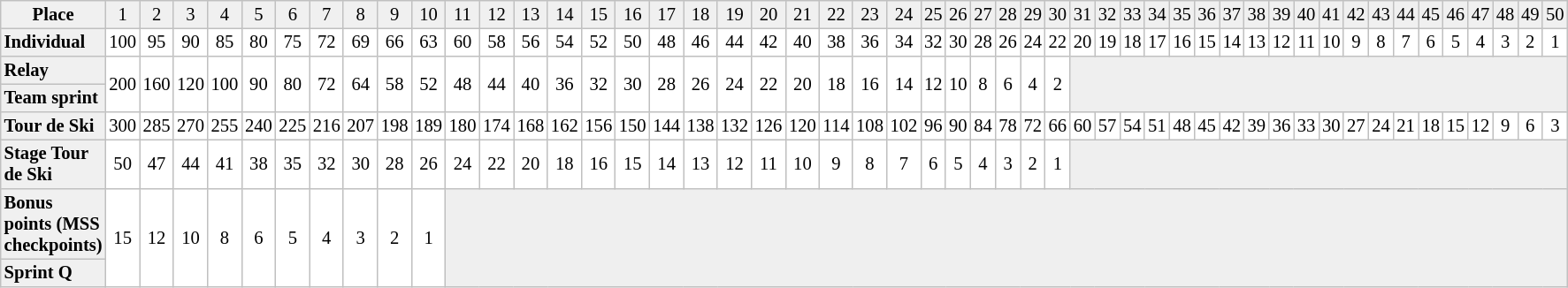<table border="1" cellpadding="2" cellspacing="0" style="border:1px solid #C0C0C0; border-collapse:collapse; font-size:86%; margin-top:1em; text-align:center" width="800">
<tr bgcolor="#F0F0F0">
<td width=1000><strong>Place</strong></td>
<td width=32>1</td>
<td width=32>2</td>
<td width=32>3</td>
<td width=32>4</td>
<td width=32>5</td>
<td width=32>6</td>
<td width=32>7</td>
<td width=32>8</td>
<td width=32>9</td>
<td width=32>10</td>
<td width=32>11</td>
<td width=32>12</td>
<td width=32>13</td>
<td width=32>14</td>
<td width=32>15</td>
<td width=32>16</td>
<td width=32>17</td>
<td width=32>18</td>
<td width=32>19</td>
<td width=32>20</td>
<td width=32>21</td>
<td width=32>22</td>
<td width=32>23</td>
<td width=32>24</td>
<td width=32>25</td>
<td width=32>26</td>
<td width=32>27</td>
<td width=32>28</td>
<td width=32>29</td>
<td width=32>30</td>
<td width=32>31</td>
<td width=32>32</td>
<td width=32>33</td>
<td width=32>34</td>
<td width=32>35</td>
<td width=32>36</td>
<td width=32>37</td>
<td width=32>38</td>
<td width=32>39</td>
<td width=32>40</td>
<td width=32>41</td>
<td width=32>42</td>
<td width=32>43</td>
<td width=32>44</td>
<td width=32>45</td>
<td width=32>46</td>
<td width=32>47</td>
<td width=32>48</td>
<td width=32>49</td>
<td width=32>50</td>
</tr>
<tr>
<td bgcolor="#F0F0F0" align=left><strong>Individual</strong></td>
<td rowspan=1>100</td>
<td rowspan=1>95</td>
<td rowspan=1>90</td>
<td rowspan=1>85</td>
<td rowspan=1>80</td>
<td rowspan=1>75</td>
<td rowspan=1>72</td>
<td rowspan=1>69</td>
<td rowspan=1>66</td>
<td rowspan=1>63</td>
<td rowspan=1>60</td>
<td rowspan=1>58</td>
<td rowspan=1>56</td>
<td rowspan=1>54</td>
<td rowspan=1>52</td>
<td rowspan=1>50</td>
<td rowspan=1>48</td>
<td rowspan=1>46</td>
<td rowspan=1>44</td>
<td rowspan=1>42</td>
<td rowspan=1>40</td>
<td rowspan=1>38</td>
<td rowspan=1>36</td>
<td rowspan=1>34</td>
<td rowspan=1>32</td>
<td rowspan=1>30</td>
<td rowspan=1>28</td>
<td rowspan=1>26</td>
<td rowspan=1>24</td>
<td rowspan=1>22</td>
<td rowspan=1>20</td>
<td rowspan=1>19</td>
<td rowspan=1>18</td>
<td rowspan=1>17</td>
<td rowspan=1>16</td>
<td rowspan=1>15</td>
<td rowspan=1>14</td>
<td rowspan=1>13</td>
<td rowspan=1>12</td>
<td rowspan=1>11</td>
<td rowspan=1>10</td>
<td rowspan=1>9</td>
<td rowspan=1>8</td>
<td rowspan=1>7</td>
<td rowspan=1>6</td>
<td rowspan=1>5</td>
<td rowspan=1>4</td>
<td rowspan=1>3</td>
<td rowspan=1>2</td>
<td rowspan=1>1</td>
</tr>
<tr>
<td bgcolor="#F0F0F0" align=left><strong>Relay</strong></td>
<td rowspan=2>200</td>
<td rowspan=2>160</td>
<td rowspan=2>120</td>
<td rowspan=2>100</td>
<td rowspan=2>90</td>
<td rowspan=2>80</td>
<td rowspan=2>72</td>
<td rowspan=2>64</td>
<td rowspan=2>58</td>
<td rowspan=2>52</td>
<td rowspan=2>48</td>
<td rowspan=2>44</td>
<td rowspan=2>40</td>
<td rowspan=2>36</td>
<td rowspan=2>32</td>
<td rowspan=2>30</td>
<td rowspan=2>28</td>
<td rowspan=2>26</td>
<td rowspan=2>24</td>
<td rowspan=2>22</td>
<td rowspan=2>20</td>
<td rowspan=2>18</td>
<td rowspan=2>16</td>
<td rowspan=2>14</td>
<td rowspan=2>12</td>
<td rowspan=2>10</td>
<td rowspan=2>8</td>
<td rowspan=2>6</td>
<td rowspan=2>4</td>
<td rowspan=2>2</td>
<td rowspan=2 colspan=20 style=background:#efefef></td>
</tr>
<tr>
<td bgcolor="#F0F0F0" align=left><strong>Team sprint</strong></td>
</tr>
<tr>
<td bgcolor="#F0F0F0" align=left><strong>Tour de Ski</strong></td>
<td>300</td>
<td>285</td>
<td>270</td>
<td>255</td>
<td>240</td>
<td>225</td>
<td>216</td>
<td>207</td>
<td>198</td>
<td>189</td>
<td>180</td>
<td>174</td>
<td>168</td>
<td>162</td>
<td>156</td>
<td>150</td>
<td>144</td>
<td>138</td>
<td>132</td>
<td>126</td>
<td>120</td>
<td>114</td>
<td>108</td>
<td>102</td>
<td>96</td>
<td>90</td>
<td>84</td>
<td>78</td>
<td>72</td>
<td>66</td>
<td>60</td>
<td>57</td>
<td>54</td>
<td>51</td>
<td>48</td>
<td>45</td>
<td>42</td>
<td>39</td>
<td>36</td>
<td>33</td>
<td>30</td>
<td>27</td>
<td>24</td>
<td>21</td>
<td>18</td>
<td>15</td>
<td>12</td>
<td>9</td>
<td>6</td>
<td>3</td>
</tr>
<tr>
<td bgcolor="#F0F0F0" align=left><strong>Stage Tour de Ski</strong></td>
<td rowspan=1>50</td>
<td rowspan=1>47</td>
<td rowspan=1>44</td>
<td rowspan=1>41</td>
<td rowspan=1>38</td>
<td rowspan=1>35</td>
<td rowspan=1>32</td>
<td rowspan=1>30</td>
<td rowspan=1>28</td>
<td rowspan=1>26</td>
<td rowspan=1>24</td>
<td rowspan=1>22</td>
<td rowspan=1>20</td>
<td rowspan=1>18</td>
<td rowspan=1>16</td>
<td rowspan=1>15</td>
<td rowspan=1>14</td>
<td rowspan=1>13</td>
<td rowspan=1>12</td>
<td rowspan=1>11</td>
<td rowspan=1>10</td>
<td rowspan=1>9</td>
<td rowspan=1>8</td>
<td rowspan=1>7</td>
<td rowspan=1>6</td>
<td rowspan=1>5</td>
<td rowspan=1>4</td>
<td rowspan=1>3</td>
<td rowspan=1>2</td>
<td rowspan=1>1</td>
<td rowspan=1 colspan=20 style=background:#efefef></td>
</tr>
<tr>
<td bgcolor="#F0F0F0" align=left><strong>Bonus points (MSS checkpoints)</strong></td>
<td rowspan=2>15</td>
<td rowspan=2>12</td>
<td rowspan=2>10</td>
<td rowspan=2>8</td>
<td rowspan=2>6</td>
<td rowspan=2>5</td>
<td rowspan=2>4</td>
<td rowspan=2>3</td>
<td rowspan=2>2</td>
<td rowspan=2>1</td>
<td rowspan=2 colspan=40 style=background:#efefef></td>
</tr>
<tr>
<td bgcolor="#F0F0F0" align=left><strong>Sprint Q</strong></td>
</tr>
</table>
